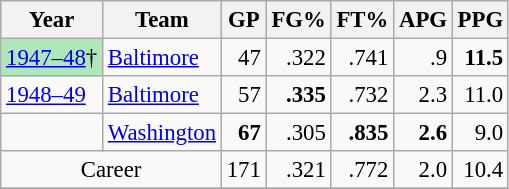<table class="wikitable sortable" style="font-size:95%; text-align:right;">
<tr>
<th>Year</th>
<th>Team</th>
<th>GP</th>
<th>FG%</th>
<th>FT%</th>
<th>APG</th>
<th>PPG</th>
</tr>
<tr>
<td style="text-align:left; background:#afe6ba;"><a href='#'>1947–48</a>†</td>
<td style="text-align:left;"><a href='#'>Baltimore</a></td>
<td>47</td>
<td>.322</td>
<td>.741</td>
<td>.9</td>
<td><strong>11.5</strong></td>
</tr>
<tr>
<td style="text-align:left;"><a href='#'>1948–49</a></td>
<td style="text-align:left;"><a href='#'>Baltimore</a></td>
<td>57</td>
<td><strong>.335</strong></td>
<td>.732</td>
<td>2.3</td>
<td>11.0</td>
</tr>
<tr>
<td style="text-align:left;"></td>
<td style="text-align:left;"><a href='#'>Washington</a></td>
<td><strong>67</strong></td>
<td>.305</td>
<td><strong>.835</strong></td>
<td><strong>2.6</strong></td>
<td>9.0</td>
</tr>
<tr>
<td style="text-align:center;" colspan="2">Career</td>
<td>171</td>
<td>.321</td>
<td>.772</td>
<td>2.0</td>
<td>10.4</td>
</tr>
<tr>
</tr>
</table>
